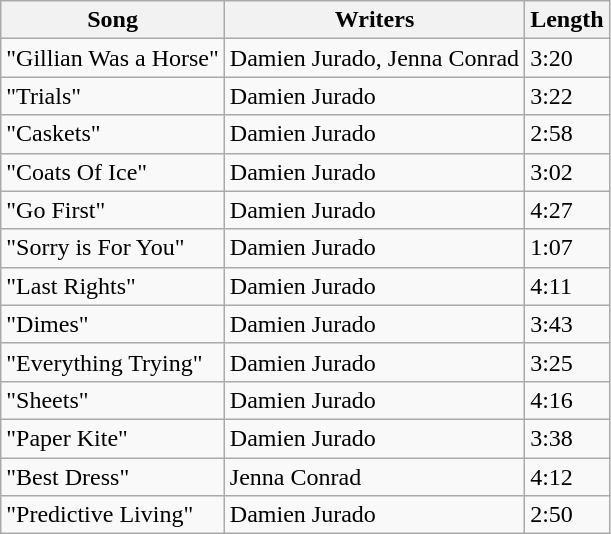<table class="wikitable">
<tr>
<th>Song</th>
<th>Writers</th>
<th>Length</th>
</tr>
<tr>
<td>"Gillian Was a Horse"</td>
<td>Damien Jurado, Jenna Conrad</td>
<td>3:20</td>
</tr>
<tr>
<td>"Trials"</td>
<td>Damien Jurado</td>
<td>3:22</td>
</tr>
<tr>
<td>"Caskets"</td>
<td>Damien Jurado</td>
<td>2:58</td>
</tr>
<tr>
<td>"Coats Of Ice"</td>
<td>Damien Jurado</td>
<td>3:02</td>
</tr>
<tr>
<td>"Go First"</td>
<td>Damien Jurado</td>
<td>4:27</td>
</tr>
<tr>
<td>"Sorry is For You"</td>
<td>Damien Jurado</td>
<td>1:07</td>
</tr>
<tr>
<td>"Last Rights"</td>
<td>Damien Jurado</td>
<td>4:11</td>
</tr>
<tr>
<td>"Dimes"</td>
<td>Damien Jurado</td>
<td>3:43</td>
</tr>
<tr>
<td>"Everything Trying"</td>
<td>Damien Jurado</td>
<td>3:25</td>
</tr>
<tr>
<td>"Sheets"</td>
<td>Damien Jurado</td>
<td>4:16</td>
</tr>
<tr>
<td>"Paper Kite"</td>
<td>Damien Jurado</td>
<td>3:38</td>
</tr>
<tr>
<td>"Best Dress"</td>
<td>Jenna Conrad</td>
<td>4:12</td>
</tr>
<tr>
<td>"Predictive Living"</td>
<td>Damien Jurado</td>
<td>2:50</td>
</tr>
</table>
